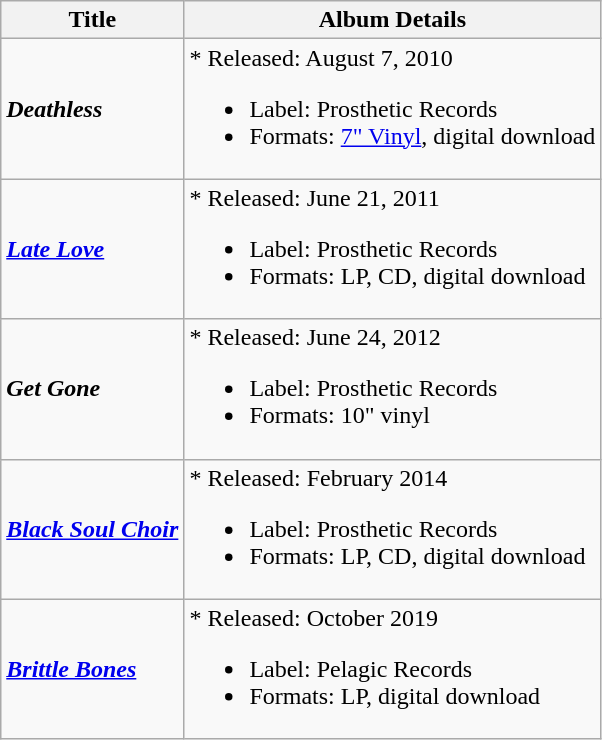<table class="wikitable">
<tr>
<th>Title</th>
<th>Album Details</th>
</tr>
<tr>
<td><strong><em>Deathless</em></strong></td>
<td>* Released: August 7, 2010<br><ul><li>Label: Prosthetic Records</li><li>Formats: <a href='#'>7" Vinyl</a>, digital download</li></ul></td>
</tr>
<tr>
<td><strong><em><a href='#'>Late Love</a></em></strong></td>
<td>* Released: June 21, 2011<br><ul><li>Label: Prosthetic Records</li><li>Formats: LP, CD, digital download</li></ul></td>
</tr>
<tr>
<td><strong><em>Get Gone</em></strong></td>
<td>* Released: June 24, 2012<br><ul><li>Label: Prosthetic Records</li><li>Formats: 10" vinyl</li></ul></td>
</tr>
<tr>
<td><strong><em><a href='#'>Black Soul Choir</a></em></strong></td>
<td>* Released: February 2014<br><ul><li>Label: Prosthetic Records</li><li>Formats: LP, CD, digital download</li></ul></td>
</tr>
<tr>
<td><strong><em><a href='#'>Brittle Bones</a></em></strong></td>
<td>* Released: October 2019<br><ul><li>Label: Pelagic Records</li><li>Formats: LP, digital download</li></ul></td>
</tr>
</table>
